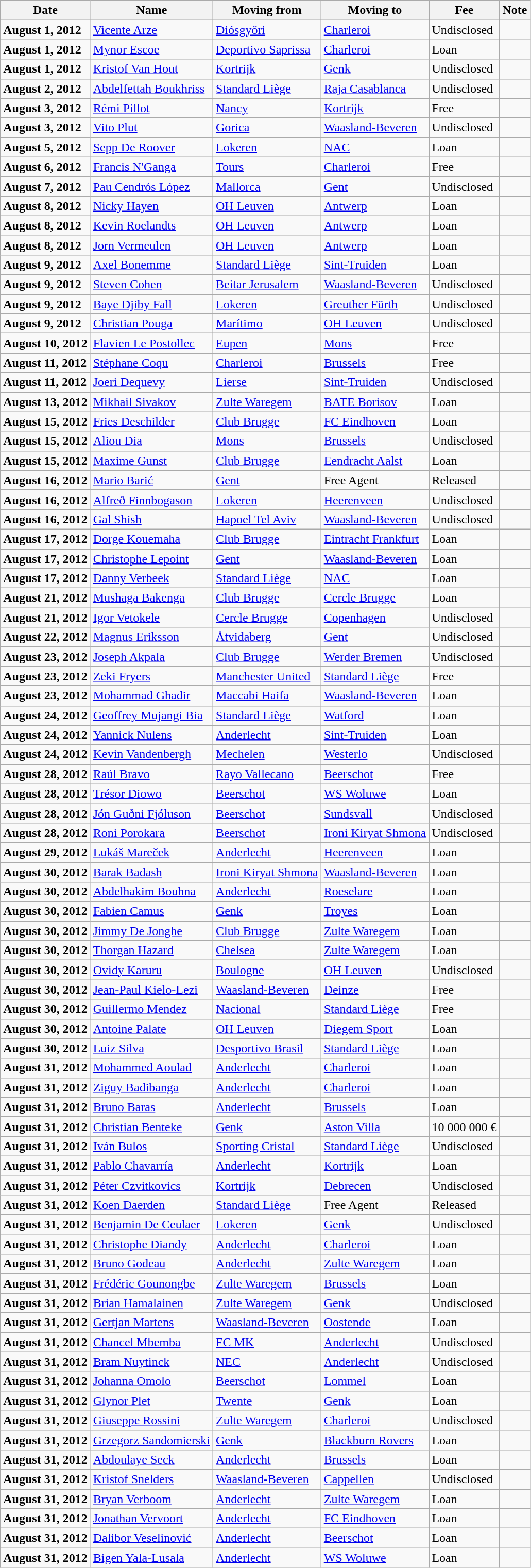<table class="wikitable sortable">
<tr>
<th>Date</th>
<th>Name</th>
<th>Moving from</th>
<th>Moving to</th>
<th>Fee</th>
<th>Note</th>
</tr>
<tr>
<td><strong>August 1, 2012</strong></td>
<td> <a href='#'>Vicente Arze</a></td>
<td> <a href='#'>Diósgyőri</a></td>
<td> <a href='#'>Charleroi</a></td>
<td>Undisclosed </td>
<td></td>
</tr>
<tr>
<td><strong>August 1, 2012</strong></td>
<td> <a href='#'>Mynor Escoe</a></td>
<td> <a href='#'>Deportivo Saprissa</a></td>
<td> <a href='#'>Charleroi</a></td>
<td>Loan </td>
<td></td>
</tr>
<tr>
<td><strong>August 1, 2012</strong></td>
<td> <a href='#'>Kristof Van Hout</a></td>
<td> <a href='#'>Kortrijk</a></td>
<td> <a href='#'>Genk</a></td>
<td>Undisclosed </td>
<td></td>
</tr>
<tr>
<td><strong>August 2, 2012</strong></td>
<td> <a href='#'>Abdelfettah Boukhriss</a></td>
<td> <a href='#'>Standard Liège</a></td>
<td> <a href='#'>Raja Casablanca</a></td>
<td>Undisclosed </td>
<td></td>
</tr>
<tr>
<td><strong>August 3, 2012</strong></td>
<td> <a href='#'>Rémi Pillot</a></td>
<td> <a href='#'>Nancy</a></td>
<td> <a href='#'>Kortrijk</a></td>
<td>Free </td>
<td></td>
</tr>
<tr>
<td><strong>August 3, 2012</strong></td>
<td> <a href='#'>Vito Plut</a></td>
<td> <a href='#'>Gorica</a></td>
<td> <a href='#'>Waasland-Beveren</a></td>
<td>Undisclosed </td>
<td></td>
</tr>
<tr>
<td><strong>August 5, 2012</strong></td>
<td> <a href='#'>Sepp De Roover</a></td>
<td> <a href='#'>Lokeren</a></td>
<td> <a href='#'>NAC</a></td>
<td>Loan </td>
<td></td>
</tr>
<tr>
<td><strong>August 6, 2012</strong></td>
<td> <a href='#'>Francis N'Ganga</a></td>
<td> <a href='#'>Tours</a></td>
<td> <a href='#'>Charleroi</a></td>
<td>Free </td>
<td></td>
</tr>
<tr>
<td><strong>August 7, 2012</strong></td>
<td> <a href='#'>Pau Cendrós López</a></td>
<td> <a href='#'>Mallorca</a></td>
<td> <a href='#'>Gent</a></td>
<td>Undisclosed </td>
<td></td>
</tr>
<tr>
<td><strong>August 8, 2012</strong></td>
<td> <a href='#'>Nicky Hayen</a></td>
<td> <a href='#'>OH Leuven</a></td>
<td> <a href='#'>Antwerp</a></td>
<td>Loan </td>
<td></td>
</tr>
<tr>
<td><strong>August 8, 2012</strong></td>
<td> <a href='#'>Kevin Roelandts</a></td>
<td> <a href='#'>OH Leuven</a></td>
<td> <a href='#'>Antwerp</a></td>
<td>Loan </td>
<td></td>
</tr>
<tr>
<td><strong>August 8, 2012</strong></td>
<td> <a href='#'>Jorn Vermeulen</a></td>
<td> <a href='#'>OH Leuven</a></td>
<td> <a href='#'>Antwerp</a></td>
<td>Loan </td>
<td></td>
</tr>
<tr>
<td><strong>August 9, 2012</strong></td>
<td> <a href='#'>Axel Bonemme</a></td>
<td> <a href='#'>Standard Liège</a></td>
<td> <a href='#'>Sint-Truiden</a></td>
<td>Loan </td>
<td></td>
</tr>
<tr>
<td><strong>August 9, 2012</strong></td>
<td> <a href='#'>Steven Cohen</a></td>
<td> <a href='#'>Beitar Jerusalem</a></td>
<td> <a href='#'>Waasland-Beveren</a></td>
<td>Undisclosed </td>
<td></td>
</tr>
<tr>
<td><strong>August 9, 2012</strong></td>
<td> <a href='#'>Baye Djiby Fall</a></td>
<td> <a href='#'>Lokeren</a></td>
<td> <a href='#'>Greuther Fürth</a></td>
<td>Undisclosed </td>
<td></td>
</tr>
<tr>
<td><strong>August 9, 2012</strong></td>
<td> <a href='#'>Christian Pouga</a></td>
<td> <a href='#'>Marítimo</a></td>
<td> <a href='#'>OH Leuven</a></td>
<td>Undisclosed </td>
<td></td>
</tr>
<tr>
<td><strong>August 10, 2012</strong></td>
<td> <a href='#'>Flavien Le Postollec</a></td>
<td> <a href='#'>Eupen</a></td>
<td> <a href='#'>Mons</a></td>
<td>Free </td>
<td></td>
</tr>
<tr>
<td><strong>August 11, 2012</strong></td>
<td> <a href='#'>Stéphane Coqu</a></td>
<td> <a href='#'>Charleroi</a></td>
<td> <a href='#'>Brussels</a></td>
<td>Free </td>
<td></td>
</tr>
<tr>
<td><strong>August 11, 2012</strong></td>
<td> <a href='#'>Joeri Dequevy</a></td>
<td> <a href='#'>Lierse</a></td>
<td> <a href='#'>Sint-Truiden</a></td>
<td>Undisclosed </td>
<td></td>
</tr>
<tr>
<td><strong>August 13, 2012</strong></td>
<td> <a href='#'>Mikhail Sivakov</a></td>
<td> <a href='#'>Zulte Waregem</a></td>
<td> <a href='#'>BATE Borisov</a></td>
<td>Loan </td>
<td></td>
</tr>
<tr>
<td><strong>August 15, 2012</strong></td>
<td> <a href='#'>Fries Deschilder</a></td>
<td> <a href='#'>Club Brugge</a></td>
<td> <a href='#'>FC Eindhoven</a></td>
<td>Loan </td>
<td></td>
</tr>
<tr>
<td><strong>August 15, 2012</strong></td>
<td> <a href='#'>Aliou Dia</a></td>
<td> <a href='#'>Mons</a></td>
<td> <a href='#'>Brussels</a></td>
<td>Undisclosed </td>
<td></td>
</tr>
<tr>
<td><strong>August 15, 2012</strong></td>
<td> <a href='#'>Maxime Gunst</a></td>
<td> <a href='#'>Club Brugge</a></td>
<td> <a href='#'>Eendracht Aalst</a></td>
<td>Loan </td>
<td></td>
</tr>
<tr>
<td><strong>August 16, 2012</strong></td>
<td> <a href='#'>Mario Barić</a></td>
<td> <a href='#'>Gent</a></td>
<td>Free Agent</td>
<td>Released </td>
<td></td>
</tr>
<tr>
<td><strong>August 16, 2012</strong></td>
<td> <a href='#'>Alfreð Finnbogason</a></td>
<td> <a href='#'>Lokeren</a></td>
<td> <a href='#'>Heerenveen</a></td>
<td>Undisclosed </td>
<td align=center></td>
</tr>
<tr>
<td><strong>August 16, 2012</strong></td>
<td> <a href='#'>Gal Shish</a></td>
<td> <a href='#'>Hapoel Tel Aviv</a></td>
<td> <a href='#'>Waasland-Beveren</a></td>
<td>Undisclosed </td>
<td></td>
</tr>
<tr>
<td><strong>August 17, 2012</strong></td>
<td> <a href='#'>Dorge Kouemaha</a></td>
<td> <a href='#'>Club Brugge</a></td>
<td> <a href='#'>Eintracht Frankfurt</a></td>
<td>Loan </td>
<td align=center></td>
</tr>
<tr>
<td><strong>August 17, 2012</strong></td>
<td> <a href='#'>Christophe Lepoint</a></td>
<td> <a href='#'>Gent</a></td>
<td> <a href='#'>Waasland-Beveren</a></td>
<td>Loan </td>
<td></td>
</tr>
<tr>
<td><strong>August 17, 2012</strong></td>
<td> <a href='#'>Danny Verbeek</a></td>
<td> <a href='#'>Standard Liège</a></td>
<td> <a href='#'>NAC</a></td>
<td>Loan </td>
<td></td>
</tr>
<tr>
<td><strong>August 21, 2012</strong></td>
<td> <a href='#'>Mushaga Bakenga</a></td>
<td> <a href='#'>Club Brugge</a></td>
<td> <a href='#'>Cercle Brugge</a></td>
<td>Loan </td>
<td></td>
</tr>
<tr>
<td><strong>August 21, 2012</strong></td>
<td> <a href='#'>Igor Vetokele</a></td>
<td> <a href='#'>Cercle Brugge</a></td>
<td> <a href='#'>Copenhagen</a></td>
<td>Undisclosed </td>
<td></td>
</tr>
<tr>
<td><strong>August 22, 2012</strong></td>
<td> <a href='#'>Magnus Eriksson</a></td>
<td> <a href='#'>Åtvidaberg</a></td>
<td> <a href='#'>Gent</a></td>
<td>Undisclosed </td>
<td></td>
</tr>
<tr>
<td><strong>August 23, 2012</strong></td>
<td> <a href='#'>Joseph Akpala</a></td>
<td> <a href='#'>Club Brugge</a></td>
<td> <a href='#'>Werder Bremen</a></td>
<td>Undisclosed </td>
<td></td>
</tr>
<tr>
<td><strong>August 23, 2012</strong></td>
<td> <a href='#'>Zeki Fryers</a></td>
<td> <a href='#'>Manchester United</a></td>
<td> <a href='#'>Standard Liège</a></td>
<td>Free </td>
<td></td>
</tr>
<tr>
<td><strong>August 23, 2012</strong></td>
<td> <a href='#'>Mohammad Ghadir</a></td>
<td> <a href='#'>Maccabi Haifa</a></td>
<td> <a href='#'>Waasland-Beveren</a></td>
<td>Loan </td>
<td></td>
</tr>
<tr>
<td><strong>August 24, 2012</strong></td>
<td> <a href='#'>Geoffrey Mujangi Bia</a></td>
<td> <a href='#'>Standard Liège</a></td>
<td> <a href='#'>Watford</a></td>
<td>Loan </td>
<td></td>
</tr>
<tr>
<td><strong>August 24, 2012</strong></td>
<td> <a href='#'>Yannick Nulens</a></td>
<td> <a href='#'>Anderlecht</a></td>
<td> <a href='#'>Sint-Truiden</a></td>
<td>Loan </td>
<td></td>
</tr>
<tr>
<td><strong>August 24, 2012</strong></td>
<td> <a href='#'>Kevin Vandenbergh</a></td>
<td> <a href='#'>Mechelen</a></td>
<td> <a href='#'>Westerlo</a></td>
<td>Undisclosed </td>
<td></td>
</tr>
<tr>
<td><strong>August 28, 2012</strong></td>
<td> <a href='#'>Raúl Bravo</a></td>
<td> <a href='#'>Rayo Vallecano</a></td>
<td> <a href='#'>Beerschot</a></td>
<td>Free </td>
<td></td>
</tr>
<tr>
<td><strong>August 28, 2012</strong></td>
<td> <a href='#'>Trésor Diowo</a></td>
<td> <a href='#'>Beerschot</a></td>
<td> <a href='#'>WS Woluwe</a></td>
<td>Loan </td>
<td></td>
</tr>
<tr>
<td><strong>August 28, 2012</strong></td>
<td> <a href='#'>Jón Guðni Fjóluson</a></td>
<td> <a href='#'>Beerschot</a></td>
<td> <a href='#'>Sundsvall</a></td>
<td>Undisclosed </td>
<td></td>
</tr>
<tr>
<td><strong>August 28, 2012</strong></td>
<td> <a href='#'>Roni Porokara</a></td>
<td> <a href='#'>Beerschot</a></td>
<td> <a href='#'>Ironi Kiryat Shmona</a></td>
<td>Undisclosed </td>
<td></td>
</tr>
<tr>
<td><strong>August 29, 2012</strong></td>
<td> <a href='#'>Lukáš Mareček</a></td>
<td> <a href='#'>Anderlecht</a></td>
<td> <a href='#'>Heerenveen</a></td>
<td>Loan </td>
<td></td>
</tr>
<tr>
<td><strong>August 30, 2012</strong></td>
<td> <a href='#'>Barak Badash</a></td>
<td> <a href='#'>Ironi Kiryat Shmona</a></td>
<td> <a href='#'>Waasland-Beveren</a></td>
<td>Loan </td>
<td></td>
</tr>
<tr>
<td><strong>August 30, 2012</strong></td>
<td> <a href='#'>Abdelhakim Bouhna</a></td>
<td> <a href='#'>Anderlecht</a></td>
<td> <a href='#'>Roeselare</a></td>
<td>Loan </td>
<td></td>
</tr>
<tr>
<td><strong>August 30, 2012</strong></td>
<td> <a href='#'>Fabien Camus</a></td>
<td> <a href='#'>Genk</a></td>
<td> <a href='#'>Troyes</a></td>
<td>Loan </td>
<td></td>
</tr>
<tr>
<td><strong>August 30, 2012</strong></td>
<td> <a href='#'>Jimmy De Jonghe</a></td>
<td> <a href='#'>Club Brugge</a></td>
<td> <a href='#'>Zulte Waregem</a></td>
<td>Loan </td>
<td></td>
</tr>
<tr>
<td><strong>August 30, 2012</strong></td>
<td> <a href='#'>Thorgan Hazard</a></td>
<td> <a href='#'>Chelsea</a></td>
<td> <a href='#'>Zulte Waregem</a></td>
<td>Loan </td>
<td></td>
</tr>
<tr>
<td><strong>August 30, 2012</strong></td>
<td> <a href='#'>Ovidy Karuru</a></td>
<td> <a href='#'>Boulogne</a></td>
<td> <a href='#'>OH Leuven</a></td>
<td>Undisclosed </td>
<td></td>
</tr>
<tr>
<td><strong>August 30, 2012</strong></td>
<td> <a href='#'>Jean-Paul Kielo-Lezi</a></td>
<td> <a href='#'>Waasland-Beveren</a></td>
<td> <a href='#'>Deinze</a></td>
<td>Free </td>
<td></td>
</tr>
<tr>
<td><strong>August 30, 2012</strong></td>
<td> <a href='#'>Guillermo Mendez</a></td>
<td> <a href='#'>Nacional</a></td>
<td> <a href='#'>Standard Liège</a></td>
<td>Free </td>
<td></td>
</tr>
<tr>
<td><strong>August 30, 2012</strong></td>
<td> <a href='#'>Antoine Palate</a></td>
<td> <a href='#'>OH Leuven</a></td>
<td> <a href='#'>Diegem Sport</a></td>
<td>Loan </td>
<td></td>
</tr>
<tr>
<td><strong>August 30, 2012</strong></td>
<td> <a href='#'>Luiz Silva</a></td>
<td> <a href='#'>Desportivo Brasil</a></td>
<td> <a href='#'>Standard Liège</a></td>
<td>Loan </td>
<td></td>
</tr>
<tr>
<td><strong>August 31, 2012</strong></td>
<td> <a href='#'>Mohammed Aoulad</a></td>
<td> <a href='#'>Anderlecht</a></td>
<td> <a href='#'>Charleroi</a></td>
<td>Loan </td>
<td></td>
</tr>
<tr>
<td><strong>August 31, 2012</strong></td>
<td> <a href='#'>Ziguy Badibanga</a></td>
<td> <a href='#'>Anderlecht</a></td>
<td> <a href='#'>Charleroi</a></td>
<td>Loan </td>
<td></td>
</tr>
<tr>
<td><strong>August 31, 2012</strong></td>
<td> <a href='#'>Bruno Baras</a></td>
<td> <a href='#'>Anderlecht</a></td>
<td> <a href='#'>Brussels</a></td>
<td>Loan </td>
<td></td>
</tr>
<tr>
<td><strong>August 31, 2012</strong></td>
<td> <a href='#'>Christian Benteke</a></td>
<td> <a href='#'>Genk</a></td>
<td> <a href='#'>Aston Villa</a></td>
<td>10 000 000 € </td>
<td></td>
</tr>
<tr>
<td><strong>August 31, 2012</strong></td>
<td> <a href='#'>Iván Bulos</a></td>
<td> <a href='#'>Sporting Cristal</a></td>
<td> <a href='#'>Standard Liège</a></td>
<td>Undisclosed </td>
<td align=center></td>
</tr>
<tr>
<td><strong>August 31, 2012</strong></td>
<td> <a href='#'>Pablo Chavarría</a></td>
<td> <a href='#'>Anderlecht</a></td>
<td> <a href='#'>Kortrijk</a></td>
<td>Loan </td>
<td></td>
</tr>
<tr>
<td><strong>August 31, 2012</strong></td>
<td> <a href='#'>Péter Czvitkovics</a></td>
<td> <a href='#'>Kortrijk</a></td>
<td> <a href='#'>Debrecen</a></td>
<td>Undisclosed </td>
<td></td>
</tr>
<tr>
<td><strong>August 31, 2012</strong></td>
<td> <a href='#'>Koen Daerden</a></td>
<td> <a href='#'>Standard Liège</a></td>
<td>Free Agent</td>
<td>Released </td>
<td></td>
</tr>
<tr>
<td><strong>August 31, 2012</strong></td>
<td> <a href='#'>Benjamin De Ceulaer</a></td>
<td> <a href='#'>Lokeren</a></td>
<td> <a href='#'>Genk</a></td>
<td>Undisclosed </td>
<td></td>
</tr>
<tr>
<td><strong>August 31, 2012</strong></td>
<td> <a href='#'>Christophe Diandy</a></td>
<td> <a href='#'>Anderlecht</a></td>
<td> <a href='#'>Charleroi</a></td>
<td>Loan </td>
<td></td>
</tr>
<tr>
<td><strong>August 31, 2012</strong></td>
<td> <a href='#'>Bruno Godeau</a></td>
<td> <a href='#'>Anderlecht</a></td>
<td> <a href='#'>Zulte Waregem</a></td>
<td>Loan </td>
<td></td>
</tr>
<tr>
<td><strong>August 31, 2012</strong></td>
<td> <a href='#'>Frédéric Gounongbe</a></td>
<td> <a href='#'>Zulte Waregem</a></td>
<td> <a href='#'>Brussels</a></td>
<td>Loan </td>
<td></td>
</tr>
<tr>
<td><strong>August 31, 2012</strong></td>
<td> <a href='#'>Brian Hamalainen</a></td>
<td> <a href='#'>Zulte Waregem</a></td>
<td> <a href='#'>Genk</a></td>
<td>Undisclosed </td>
<td></td>
</tr>
<tr>
<td><strong>August 31, 2012</strong></td>
<td> <a href='#'>Gertjan Martens</a></td>
<td> <a href='#'>Waasland-Beveren</a></td>
<td> <a href='#'>Oostende</a></td>
<td>Loan </td>
<td></td>
</tr>
<tr>
<td><strong>August 31, 2012</strong></td>
<td> <a href='#'>Chancel Mbemba</a></td>
<td> <a href='#'>FC MK</a></td>
<td> <a href='#'>Anderlecht</a></td>
<td>Undisclosed </td>
<td></td>
</tr>
<tr>
<td><strong>August 31, 2012</strong></td>
<td> <a href='#'>Bram Nuytinck</a></td>
<td> <a href='#'>NEC</a></td>
<td> <a href='#'>Anderlecht</a></td>
<td>Undisclosed </td>
<td></td>
</tr>
<tr>
<td><strong>August 31, 2012</strong></td>
<td> <a href='#'>Johanna Omolo</a></td>
<td> <a href='#'>Beerschot</a></td>
<td> <a href='#'>Lommel</a></td>
<td>Loan </td>
<td></td>
</tr>
<tr>
<td><strong>August 31, 2012</strong></td>
<td> <a href='#'>Glynor Plet</a></td>
<td> <a href='#'>Twente</a></td>
<td> <a href='#'>Genk</a></td>
<td>Loan </td>
<td></td>
</tr>
<tr>
<td><strong>August 31, 2012</strong></td>
<td> <a href='#'>Giuseppe Rossini</a></td>
<td> <a href='#'>Zulte Waregem</a></td>
<td> <a href='#'>Charleroi</a></td>
<td>Undisclosed </td>
<td></td>
</tr>
<tr>
<td><strong>August 31, 2012</strong></td>
<td> <a href='#'>Grzegorz Sandomierski</a></td>
<td> <a href='#'>Genk</a></td>
<td> <a href='#'>Blackburn Rovers</a></td>
<td>Loan </td>
<td></td>
</tr>
<tr>
<td><strong>August 31, 2012</strong></td>
<td> <a href='#'>Abdoulaye Seck</a></td>
<td> <a href='#'>Anderlecht</a></td>
<td> <a href='#'>Brussels</a></td>
<td>Loan </td>
<td></td>
</tr>
<tr>
<td><strong>August 31, 2012</strong></td>
<td> <a href='#'>Kristof Snelders</a></td>
<td> <a href='#'>Waasland-Beveren</a></td>
<td> <a href='#'>Cappellen</a></td>
<td>Undisclosed </td>
<td></td>
</tr>
<tr>
<td><strong>August 31, 2012</strong></td>
<td> <a href='#'>Bryan Verboom</a></td>
<td> <a href='#'>Anderlecht</a></td>
<td> <a href='#'>Zulte Waregem</a></td>
<td>Loan </td>
<td></td>
</tr>
<tr>
<td><strong>August 31, 2012</strong></td>
<td> <a href='#'>Jonathan Vervoort</a></td>
<td> <a href='#'>Anderlecht</a></td>
<td> <a href='#'>FC Eindhoven</a></td>
<td>Loan </td>
<td></td>
</tr>
<tr>
<td><strong>August 31, 2012</strong></td>
<td> <a href='#'>Dalibor Veselinović</a></td>
<td> <a href='#'>Anderlecht</a></td>
<td> <a href='#'>Beerschot</a></td>
<td>Loan </td>
<td></td>
</tr>
<tr>
<td><strong>August 31, 2012</strong></td>
<td> <a href='#'>Bigen Yala-Lusala</a></td>
<td> <a href='#'>Anderlecht</a></td>
<td> <a href='#'>WS Woluwe</a></td>
<td>Loan </td>
<td></td>
</tr>
</table>
